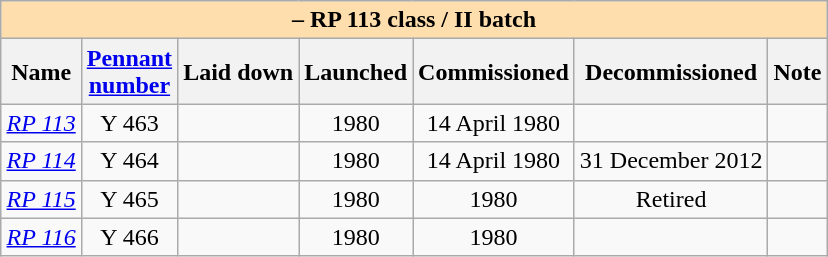<table border="1" class="sortable wikitable" style="margin:1em auto;">
<tr>
<th colspan="11" style="background:#ffdead;"> – RP 113 class / II batch</th>
</tr>
<tr>
<th>Name</th>
<th><a href='#'>Pennant<br>number</a></th>
<th>Laid down</th>
<th>Launched</th>
<th>Commissioned</th>
<th>Decommissioned</th>
<th>Note</th>
</tr>
<tr style="text-align:center;">
<td><em><a href='#'>RP 113</a></em></td>
<td>Y 463</td>
<td></td>
<td>1980</td>
<td>14 April 1980 </td>
<td></td>
<td></td>
</tr>
<tr style="text-align:center;">
<td><em><a href='#'>RP 114</a></em></td>
<td>Y 464</td>
<td></td>
<td>1980</td>
<td>14 April 1980 </td>
<td>31 December 2012 </td>
<td></td>
</tr>
<tr style="text-align:center;">
<td><em><a href='#'>RP 115</a></em></td>
<td>Y 465</td>
<td></td>
<td>1980</td>
<td>1980</td>
<td>Retired</td>
<td></td>
</tr>
<tr style="text-align:center;">
<td><em><a href='#'>RP 116</a></em></td>
<td>Y 466</td>
<td></td>
<td>1980</td>
<td>1980</td>
<td></td>
<td></td>
</tr>
</table>
